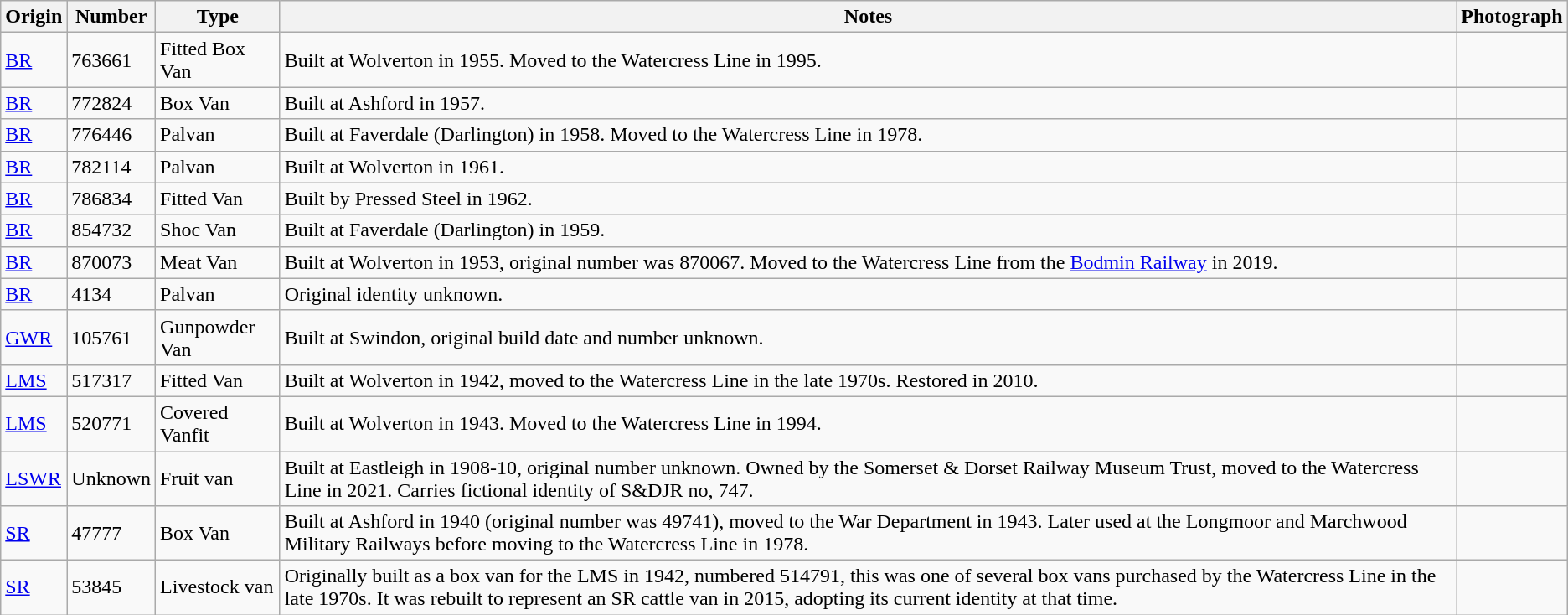<table class="wikitable">
<tr>
<th>Origin</th>
<th>Number</th>
<th>Type</th>
<th>Notes</th>
<th>Photograph</th>
</tr>
<tr>
<td><a href='#'>BR</a></td>
<td>763661</td>
<td>Fitted Box Van</td>
<td>Built at Wolverton in 1955. Moved to the Watercress Line in 1995.</td>
<td></td>
</tr>
<tr>
<td><a href='#'>BR</a></td>
<td>772824</td>
<td>Box Van</td>
<td>Built at Ashford in 1957.</td>
<td></td>
</tr>
<tr>
<td><a href='#'>BR</a></td>
<td>776446</td>
<td>Palvan</td>
<td>Built at Faverdale (Darlington) in 1958. Moved to the Watercress Line in 1978.</td>
<td></td>
</tr>
<tr>
<td><a href='#'>BR</a></td>
<td>782114</td>
<td>Palvan</td>
<td>Built at Wolverton in 1961.</td>
<td></td>
</tr>
<tr>
<td><a href='#'>BR</a></td>
<td>786834</td>
<td>Fitted Van</td>
<td>Built by Pressed Steel in 1962.</td>
<td></td>
</tr>
<tr>
<td><a href='#'>BR</a></td>
<td>854732</td>
<td>Shoc Van</td>
<td>Built at Faverdale (Darlington) in 1959.</td>
<td></td>
</tr>
<tr>
<td><a href='#'>BR</a></td>
<td>870073</td>
<td>Meat Van</td>
<td>Built at Wolverton in 1953, original number was 870067. Moved to the Watercress Line from the <a href='#'>Bodmin Railway</a> in 2019.</td>
<td></td>
</tr>
<tr>
<td><a href='#'>BR</a></td>
<td>4134</td>
<td>Palvan</td>
<td>Original identity unknown.</td>
<td></td>
</tr>
<tr>
<td><a href='#'>GWR</a></td>
<td>105761</td>
<td>Gunpowder Van</td>
<td>Built at Swindon, original build date and number unknown.</td>
<td></td>
</tr>
<tr>
<td><a href='#'>LMS</a></td>
<td>517317</td>
<td>Fitted Van</td>
<td>Built at Wolverton in 1942, moved to the Watercress Line in the late 1970s. Restored in 2010.</td>
<td></td>
</tr>
<tr>
<td><a href='#'>LMS</a></td>
<td>520771</td>
<td>Covered Vanfit</td>
<td>Built at Wolverton in 1943. Moved to the Watercress Line in 1994.</td>
<td></td>
</tr>
<tr>
<td><a href='#'>LSWR</a></td>
<td>Unknown</td>
<td>Fruit van</td>
<td>Built at Eastleigh in 1908-10, original number unknown. Owned by the Somerset & Dorset Railway Museum Trust, moved to the Watercress Line in 2021. Carries fictional identity of S&DJR no, 747.</td>
<td></td>
</tr>
<tr>
<td><a href='#'>SR</a></td>
<td>47777</td>
<td>Box Van</td>
<td>Built at Ashford in 1940 (original number was 49741), moved to the War Department in 1943. Later used at the Longmoor and Marchwood Military Railways before moving to the Watercress Line in 1978.</td>
<td></td>
</tr>
<tr>
<td><a href='#'>SR</a></td>
<td>53845</td>
<td>Livestock van</td>
<td>Originally built as a box van for the LMS in 1942, numbered 514791, this was one of several box vans purchased by the Watercress Line in the late 1970s. It was rebuilt to represent an SR cattle van in 2015, adopting its current identity at that time.</td>
<td></td>
</tr>
</table>
